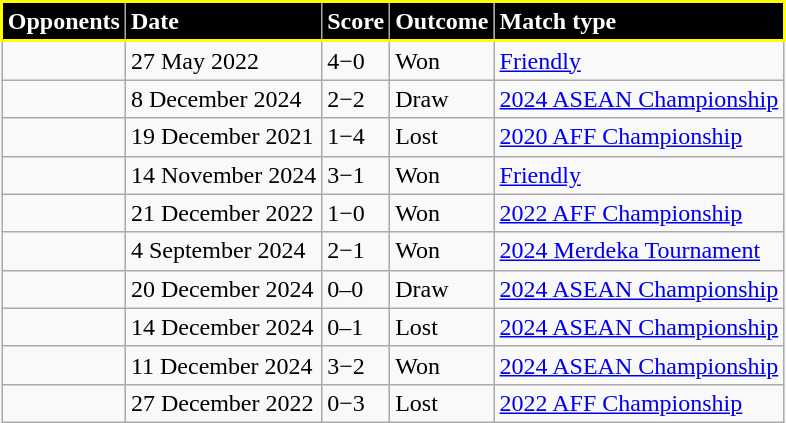<table class="wikitable">
<tr style="background: #000000; color: #FFFFFF; border:2px solid #FFFF00;">
<td><strong>Opponents</strong></td>
<td><strong>Date</strong></td>
<td><strong>Score</strong></td>
<td><strong>Outcome</strong></td>
<td><strong>Match type</strong></td>
</tr>
<tr>
<td></td>
<td>27 May 2022</td>
<td>4−0</td>
<td>Won</td>
<td><a href='#'>Friendly</a></td>
</tr>
<tr>
<td></td>
<td>8 December 2024</td>
<td>2−2</td>
<td>Draw</td>
<td><a href='#'>2024 ASEAN Championship</a></td>
</tr>
<tr>
<td></td>
<td>19 December 2021</td>
<td>1−4</td>
<td>Lost</td>
<td><a href='#'>2020 AFF Championship</a></td>
</tr>
<tr>
<td></td>
<td>14 November 2024</td>
<td>3−1</td>
<td>Won</td>
<td><a href='#'>Friendly</a></td>
</tr>
<tr>
<td></td>
<td>21 December 2022</td>
<td>1−0</td>
<td>Won</td>
<td><a href='#'>2022 AFF Championship</a></td>
</tr>
<tr>
<td></td>
<td>4 September 2024</td>
<td>2−1</td>
<td>Won</td>
<td><a href='#'>2024 Merdeka Tournament</a></td>
</tr>
<tr>
<td></td>
<td>20 December 2024</td>
<td>0–0</td>
<td>Draw</td>
<td><a href='#'>2024 ASEAN Championship</a></td>
</tr>
<tr>
<td></td>
<td>14 December 2024</td>
<td>0–1</td>
<td>Lost</td>
<td><a href='#'>2024 ASEAN Championship</a></td>
</tr>
<tr>
<td></td>
<td>11 December 2024</td>
<td>3−2</td>
<td>Won</td>
<td><a href='#'>2024 ASEAN Championship</a></td>
</tr>
<tr>
<td></td>
<td>27 December 2022</td>
<td>0−3</td>
<td>Lost</td>
<td><a href='#'>2022 AFF Championship</a></td>
</tr>
</table>
